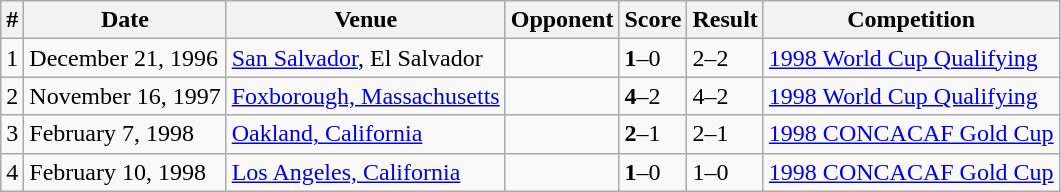<table class="wikitable collapsible expanded">
<tr>
<th>#</th>
<th>Date</th>
<th>Venue</th>
<th>Opponent</th>
<th>Score</th>
<th>Result</th>
<th>Competition</th>
</tr>
<tr>
<td>1</td>
<td>December 21, 1996</td>
<td><a href='#'>San Salvador</a>, El Salvador</td>
<td></td>
<td><strong>1</strong>–0</td>
<td>2–2</td>
<td><a href='#'>1998 World Cup Qualifying</a></td>
</tr>
<tr>
<td>2</td>
<td>November 16, 1997</td>
<td><a href='#'>Foxborough, Massachusetts</a></td>
<td></td>
<td><strong>4</strong>–2</td>
<td>4–2</td>
<td><a href='#'>1998 World Cup Qualifying</a></td>
</tr>
<tr>
<td>3</td>
<td>February 7, 1998</td>
<td><a href='#'>Oakland, California</a></td>
<td></td>
<td><strong>2</strong>–1</td>
<td>2–1</td>
<td><a href='#'>1998 CONCACAF Gold Cup</a></td>
</tr>
<tr>
<td>4</td>
<td>February 10, 1998</td>
<td><a href='#'>Los Angeles, California</a></td>
<td></td>
<td><strong>1</strong>–0</td>
<td>1–0</td>
<td><a href='#'>1998 CONCACAF Gold Cup</a></td>
</tr>
</table>
